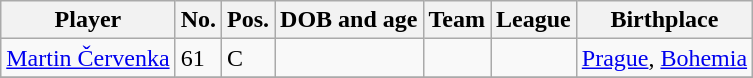<table class="wikitable sortable">
<tr>
<th>Player</th>
<th>No.</th>
<th>Pos.</th>
<th>DOB and age</th>
<th>Team</th>
<th>League</th>
<th>Birthplace</th>
</tr>
<tr>
<td><a href='#'>Martin Červenka</a></td>
<td>61</td>
<td>C</td>
<td></td>
<td></td>
<td></td>
<td><a href='#'>Prague</a>, <a href='#'>Bohemia</a></td>
</tr>
<tr>
</tr>
</table>
